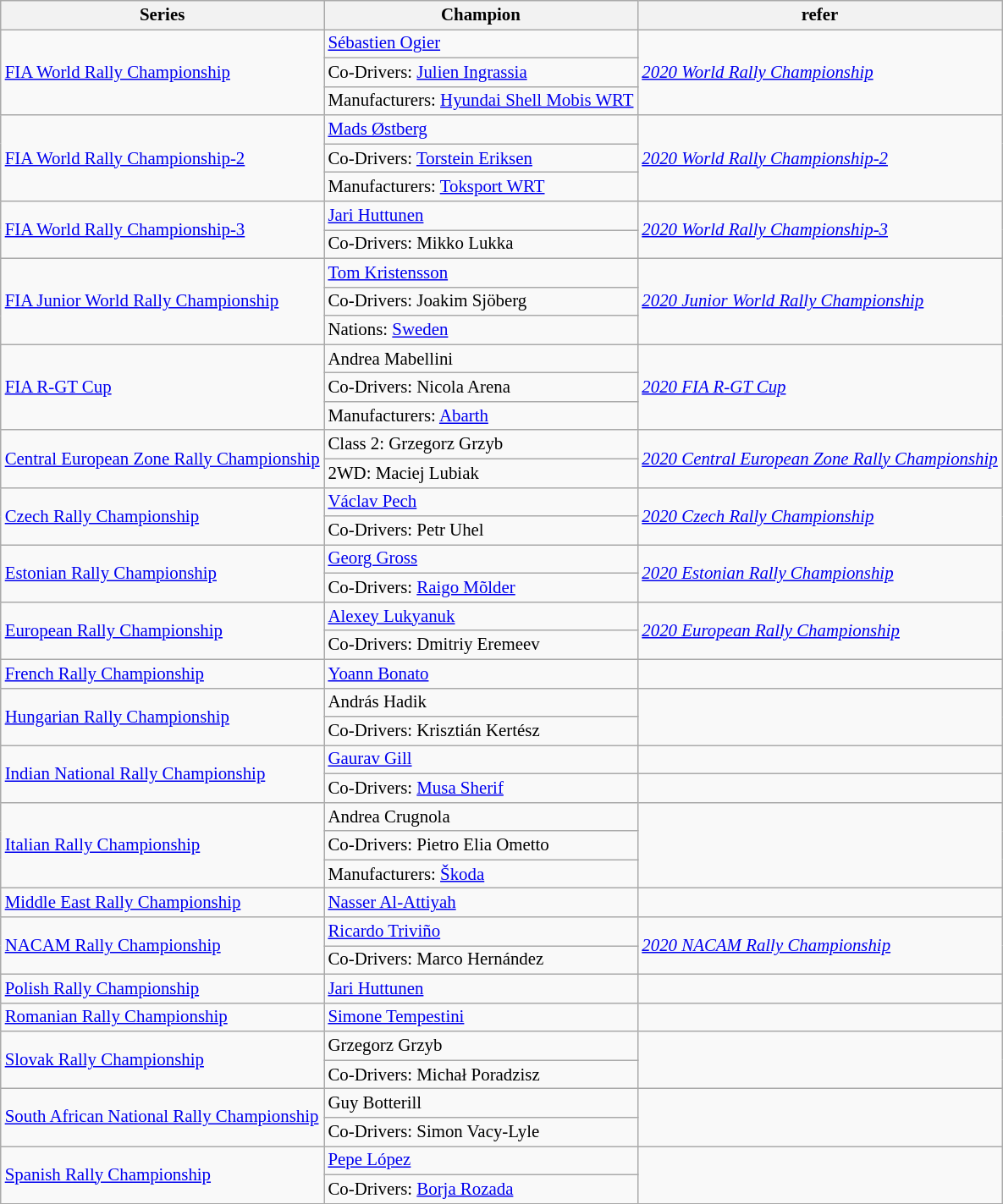<table class="wikitable" style="font-size:87%">
<tr font-weight:bold">
<th>Series</th>
<th>Champion</th>
<th>refer</th>
</tr>
<tr>
<td rowspan="3"><a href='#'>FIA World Rally Championship</a></td>
<td> <a href='#'>Sébastien Ogier</a></td>
<td rowspan="3"><em><a href='#'>2020 World Rally Championship</a></em></td>
</tr>
<tr>
<td>Co-Drivers:  <a href='#'>Julien Ingrassia</a></td>
</tr>
<tr>
<td>Manufacturers:  <a href='#'>Hyundai Shell Mobis WRT</a></td>
</tr>
<tr>
<td rowspan="3"><a href='#'>FIA World Rally Championship-2</a></td>
<td> <a href='#'>Mads Østberg</a></td>
<td rowspan="3"><em><a href='#'>2020 World Rally Championship-2</a></em></td>
</tr>
<tr>
<td>Co-Drivers:  <a href='#'>Torstein Eriksen</a></td>
</tr>
<tr>
<td>Manufacturers:  <a href='#'>Toksport WRT</a></td>
</tr>
<tr>
<td rowspan="2"><a href='#'>FIA World Rally Championship-3</a></td>
<td> <a href='#'>Jari Huttunen</a></td>
<td rowspan="2"><em><a href='#'>2020 World Rally Championship-3</a></em></td>
</tr>
<tr>
<td>Co-Drivers:  Mikko Lukka</td>
</tr>
<tr>
<td rowspan="3"><a href='#'>FIA Junior World Rally Championship</a></td>
<td> <a href='#'>Tom Kristensson</a></td>
<td rowspan="3"><em><a href='#'>2020 Junior World Rally Championship</a></em></td>
</tr>
<tr>
<td>Co-Drivers:  Joakim Sjöberg</td>
</tr>
<tr>
<td>Nations:  <a href='#'>Sweden</a></td>
</tr>
<tr>
<td rowspan="3"><a href='#'>FIA R-GT Cup</a></td>
<td> Andrea Mabellini</td>
<td rowspan="3"><em><a href='#'>2020 FIA R-GT Cup</a></em></td>
</tr>
<tr>
<td>Co-Drivers:  Nicola Arena</td>
</tr>
<tr>
<td>Manufacturers:  <a href='#'>Abarth</a></td>
</tr>
<tr>
<td rowspan=2><a href='#'>Central European Zone Rally Championship</a></td>
<td>Class 2:  Grzegorz Grzyb</td>
<td rowspan=2><em><a href='#'>2020 Central European Zone Rally Championship</a></em></td>
</tr>
<tr>
<td>2WD:  Maciej Lubiak</td>
</tr>
<tr>
<td rowspan=2><a href='#'>Czech Rally Championship</a></td>
<td> <a href='#'>Václav Pech</a></td>
<td rowspan=2><em><a href='#'>2020 Czech Rally Championship</a></em></td>
</tr>
<tr>
<td>Co-Drivers:  Petr Uhel</td>
</tr>
<tr>
<td rowspan=2><a href='#'>Estonian Rally Championship</a></td>
<td> <a href='#'>Georg Gross</a></td>
<td rowspan=2><em><a href='#'>2020 Estonian Rally Championship</a></em></td>
</tr>
<tr>
<td>Co-Drivers:  <a href='#'>Raigo Mõlder</a></td>
</tr>
<tr>
<td rowspan=2><a href='#'>European Rally Championship</a></td>
<td> <a href='#'>Alexey Lukyanuk</a></td>
<td rowspan=2><em><a href='#'>2020 European Rally Championship</a></em></td>
</tr>
<tr>
<td>Co-Drivers:  Dmitriy Eremeev</td>
</tr>
<tr>
<td><a href='#'>French Rally Championship</a></td>
<td> <a href='#'>Yoann Bonato</a></td>
<td></td>
</tr>
<tr>
<td rowspan=2><a href='#'>Hungarian Rally Championship</a></td>
<td> András Hadik</td>
<td rowspan=2></td>
</tr>
<tr>
<td>Co-Drivers:  Krisztián Kertész</td>
</tr>
<tr>
<td rowspan=2><a href='#'>Indian National Rally Championship</a></td>
<td> <a href='#'>Gaurav Gill</a></td>
<td></td>
</tr>
<tr>
<td>Co-Drivers:  <a href='#'>Musa Sherif</a></td>
</tr>
<tr>
<td rowspan=3><a href='#'>Italian Rally Championship</a></td>
<td> Andrea Crugnola</td>
<td rowspan=3></td>
</tr>
<tr>
<td>Co-Drivers:  Pietro Elia Ometto</td>
</tr>
<tr>
<td>Manufacturers:  <a href='#'>Škoda</a></td>
</tr>
<tr>
<td><a href='#'>Middle East Rally Championship</a></td>
<td> <a href='#'>Nasser Al-Attiyah</a></td>
<td></td>
</tr>
<tr>
<td rowspan=2><a href='#'>NACAM Rally Championship</a></td>
<td> <a href='#'>Ricardo Triviño</a></td>
<td rowspan=2><em><a href='#'>2020 NACAM Rally Championship</a></em></td>
</tr>
<tr>
<td>Co-Drivers:  Marco Hernández</td>
</tr>
<tr>
<td><a href='#'>Polish Rally Championship</a></td>
<td> <a href='#'>Jari Huttunen</a></td>
<td></td>
</tr>
<tr>
<td><a href='#'>Romanian Rally Championship</a></td>
<td> <a href='#'>Simone Tempestini</a></td>
<td></td>
</tr>
<tr>
<td rowspan=2><a href='#'>Slovak Rally Championship</a></td>
<td> Grzegorz Grzyb</td>
<td rowspan=2></td>
</tr>
<tr>
<td>Co-Drivers:  Michał Poradzisz</td>
</tr>
<tr>
<td rowspan=2><a href='#'>South African National Rally Championship</a></td>
<td> Guy Botterill</td>
<td rowspan=2></td>
</tr>
<tr>
<td>Co-Drivers:  Simon Vacy-Lyle</td>
</tr>
<tr>
<td rowspan=2><a href='#'>Spanish Rally Championship</a></td>
<td> <a href='#'>Pepe López</a></td>
<td rowspan=2></td>
</tr>
<tr>
<td>Co-Drivers:  <a href='#'>Borja Rozada</a></td>
</tr>
</table>
